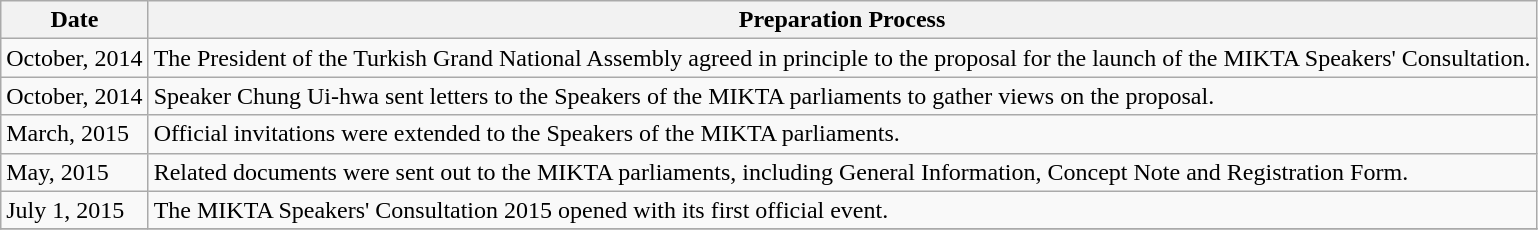<table class="wikitable">
<tr>
<th>Date</th>
<th>Preparation Process</th>
</tr>
<tr>
<td>October, 2014</td>
<td>The President of the Turkish Grand National Assembly agreed in principle to the proposal for the launch of the MIKTA Speakers' Consultation.</td>
</tr>
<tr>
<td>October, 2014</td>
<td>Speaker Chung Ui-hwa sent letters to the Speakers of the MIKTA parliaments to gather views on the proposal.</td>
</tr>
<tr>
<td>March, 2015</td>
<td>Official invitations were extended to the Speakers of the MIKTA parliaments.</td>
</tr>
<tr>
<td>May, 2015</td>
<td>Related documents were sent out to the MIKTA parliaments, including General Information, Concept Note and Registration Form.</td>
</tr>
<tr>
<td>July 1, 2015</td>
<td>The MIKTA Speakers' Consultation 2015 opened with its first official event.</td>
</tr>
<tr>
</tr>
</table>
